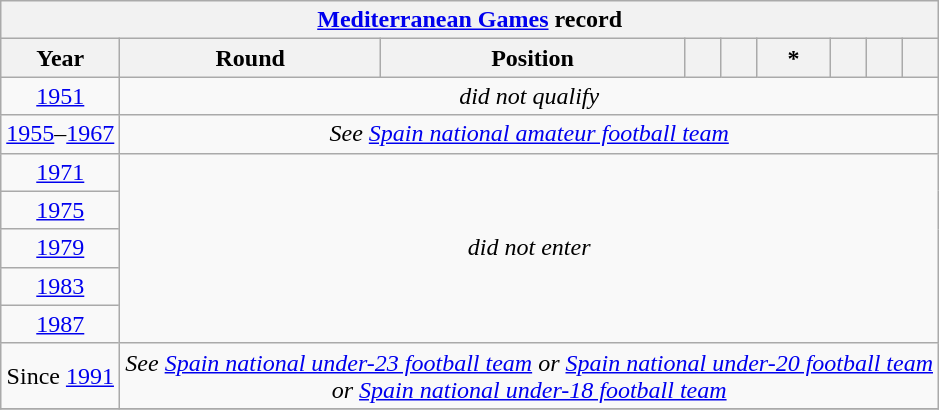<table class="wikitable" style="text-align:center">
<tr>
<th colspan=9><a href='#'>Mediterranean Games</a> record</th>
</tr>
<tr>
<th>Year</th>
<th>Round</th>
<th>Position</th>
<th></th>
<th></th>
<th>*</th>
<th></th>
<th></th>
<th></th>
</tr>
<tr>
<td> <a href='#'>1951</a></td>
<td colspan=8><em>did not qualify</em></td>
</tr>
<tr>
<td><a href='#'>1955</a>–<a href='#'>1967</a></td>
<td colspan=8><em>See <a href='#'>Spain national amateur football team</a></em></td>
</tr>
<tr>
<td> <a href='#'>1971</a></td>
<td colspan=8 rowspan=5><em>did not enter</em></td>
</tr>
<tr>
<td> <a href='#'>1975</a></td>
</tr>
<tr>
<td> <a href='#'>1979</a></td>
</tr>
<tr>
<td> <a href='#'>1983</a></td>
</tr>
<tr>
<td> <a href='#'>1987</a></td>
</tr>
<tr>
<td>Since <a href='#'>1991</a></td>
<td colspan=8><em>See <a href='#'>Spain national under-23 football team</a> or <a href='#'>Spain national under-20 football team</a><br>or <a href='#'>Spain national under-18 football team</a></em></td>
</tr>
<tr>
</tr>
</table>
